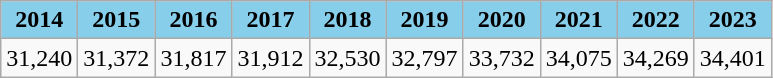<table class="wikitable">
<tr align="center" style="background:#87ceeb;">
<td><strong>2014</strong></td>
<td><strong>2015</strong></td>
<td><strong>2016</strong></td>
<td><strong>2017</strong></td>
<td><strong>2018</strong></td>
<td><strong>2019</strong></td>
<td><strong>2020</strong></td>
<td><strong>2021</strong></td>
<td><strong>2022</strong></td>
<td><strong>2023</strong></td>
</tr>
<tr>
<td>31,240</td>
<td>31,372</td>
<td>31,817</td>
<td>31,912</td>
<td>32,530</td>
<td>32,797</td>
<td>33,732</td>
<td>34,075</td>
<td>34,269</td>
<td>34,401</td>
</tr>
</table>
